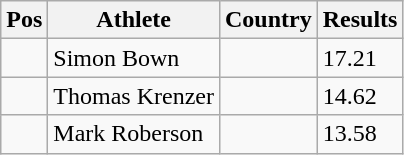<table class="wikitable wikble">
<tr>
<th>Pos</th>
<th>Athlete</th>
<th>Country</th>
<th>Results</th>
</tr>
<tr>
<td align="center"></td>
<td>Simon Bown</td>
<td></td>
<td>17.21</td>
</tr>
<tr>
<td align="center"></td>
<td>Thomas Krenzer</td>
<td></td>
<td>14.62</td>
</tr>
<tr>
<td align="center"></td>
<td>Mark Roberson</td>
<td></td>
<td>13.58</td>
</tr>
</table>
